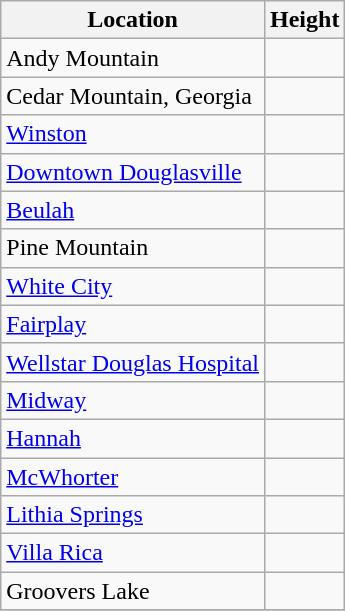<table class="wikitable sortable">
<tr>
<th>Location</th>
<th>Height</th>
</tr>
<tr>
<td>Andy Mountain</td>
<td></td>
</tr>
<tr>
<td>Cedar Mountain, Georgia</td>
<td></td>
</tr>
<tr>
<td><a href='#'>Winston</a></td>
<td></td>
</tr>
<tr>
<td><a href='#'>Downtown Douglasville</a></td>
<td></td>
</tr>
<tr>
<td><a href='#'>Beulah</a></td>
<td></td>
</tr>
<tr>
<td>Pine Mountain</td>
<td></td>
</tr>
<tr>
<td><a href='#'>White City</a></td>
<td></td>
</tr>
<tr>
<td><a href='#'>Fairplay</a></td>
<td></td>
</tr>
<tr>
<td><a href='#'>Wellstar Douglas Hospital</a></td>
<td></td>
</tr>
<tr>
<td><a href='#'>Midway</a></td>
<td></td>
</tr>
<tr>
<td><a href='#'>Hannah</a></td>
<td></td>
</tr>
<tr>
<td><a href='#'>McWhorter</a></td>
<td></td>
</tr>
<tr>
<td><a href='#'>Lithia Springs</a></td>
<td></td>
</tr>
<tr>
<td><a href='#'>Villa Rica</a></td>
<td></td>
</tr>
<tr>
<td>Groovers Lake</td>
<td></td>
</tr>
<tr>
</tr>
</table>
